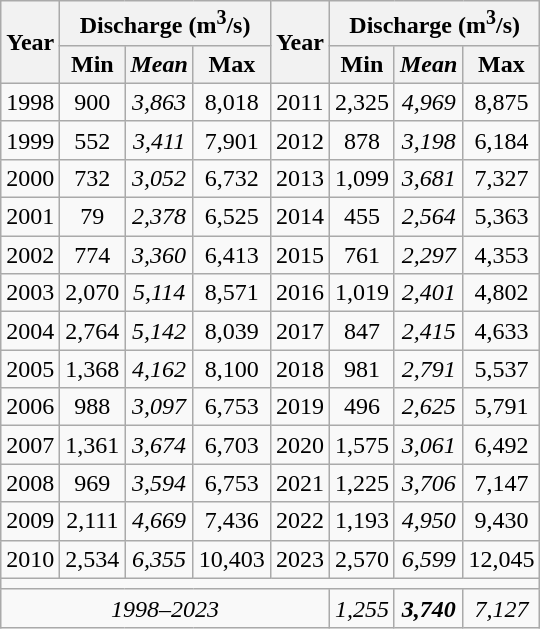<table class="wikitable" style="text-align:center;">
<tr>
<th rowspan="2">Year</th>
<th colspan="3">Discharge (m<sup>3</sup>/s)</th>
<th rowspan="2">Year</th>
<th colspan="3">Discharge (m<sup>3</sup>/s)</th>
</tr>
<tr>
<th>Min</th>
<th><em>Mean</em></th>
<th>Max</th>
<th>Min</th>
<th><em>Mean</em></th>
<th>Max</th>
</tr>
<tr>
<td>1998</td>
<td>900</td>
<td><em>3,863</em></td>
<td>8,018</td>
<td>2011</td>
<td>2,325</td>
<td><em>4,969</em></td>
<td>8,875</td>
</tr>
<tr>
<td>1999</td>
<td>552</td>
<td><em>3,411</em></td>
<td>7,901</td>
<td>2012</td>
<td>878</td>
<td><em>3,198</em></td>
<td>6,184</td>
</tr>
<tr>
<td>2000</td>
<td>732</td>
<td><em>3,052</em></td>
<td>6,732</td>
<td>2013</td>
<td>1,099</td>
<td><em>3,681</em></td>
<td>7,327</td>
</tr>
<tr>
<td>2001</td>
<td>79</td>
<td><em>2,378</em></td>
<td>6,525</td>
<td>2014</td>
<td>455</td>
<td><em>2,564</em></td>
<td>5,363</td>
</tr>
<tr>
<td>2002</td>
<td>774</td>
<td><em>3,360</em></td>
<td>6,413</td>
<td>2015</td>
<td>761</td>
<td><em>2,297</em></td>
<td>4,353</td>
</tr>
<tr>
<td>2003</td>
<td>2,070</td>
<td><em>5,114</em></td>
<td>8,571</td>
<td>2016</td>
<td>1,019</td>
<td><em>2,401</em></td>
<td>4,802</td>
</tr>
<tr>
<td>2004</td>
<td>2,764</td>
<td><em>5,142</em></td>
<td>8,039</td>
<td>2017</td>
<td>847</td>
<td><em>2,415</em></td>
<td>4,633</td>
</tr>
<tr>
<td>2005</td>
<td>1,368</td>
<td><em>4,162</em></td>
<td>8,100</td>
<td>2018</td>
<td>981</td>
<td><em>2,791</em></td>
<td>5,537</td>
</tr>
<tr>
<td>2006</td>
<td>988</td>
<td><em>3,097</em></td>
<td>6,753</td>
<td>2019</td>
<td>496</td>
<td><em>2,625</em></td>
<td>5,791</td>
</tr>
<tr>
<td>2007</td>
<td>1,361</td>
<td><em>3,674</em></td>
<td>6,703</td>
<td>2020</td>
<td>1,575</td>
<td><em>3,061</em></td>
<td>6,492</td>
</tr>
<tr>
<td>2008</td>
<td>969</td>
<td><em>3,594</em></td>
<td>6,753</td>
<td>2021</td>
<td>1,225</td>
<td><em>3,706</em></td>
<td>7,147</td>
</tr>
<tr>
<td>2009</td>
<td>2,111</td>
<td><em>4,669</em></td>
<td>7,436</td>
<td>2022</td>
<td>1,193</td>
<td><em>4,950</em></td>
<td>9,430</td>
</tr>
<tr>
<td>2010</td>
<td>2,534</td>
<td><em>6,355</em></td>
<td>10,403</td>
<td>2023</td>
<td>2,570</td>
<td><em>6,599</em></td>
<td>12,045</td>
</tr>
<tr>
<td colspan="8"></td>
</tr>
<tr>
<td colspan="5"><em>1998–2023</em></td>
<td><em>1,255</em></td>
<td><strong><em>3,740</em></strong></td>
<td><em>7,127</em></td>
</tr>
</table>
